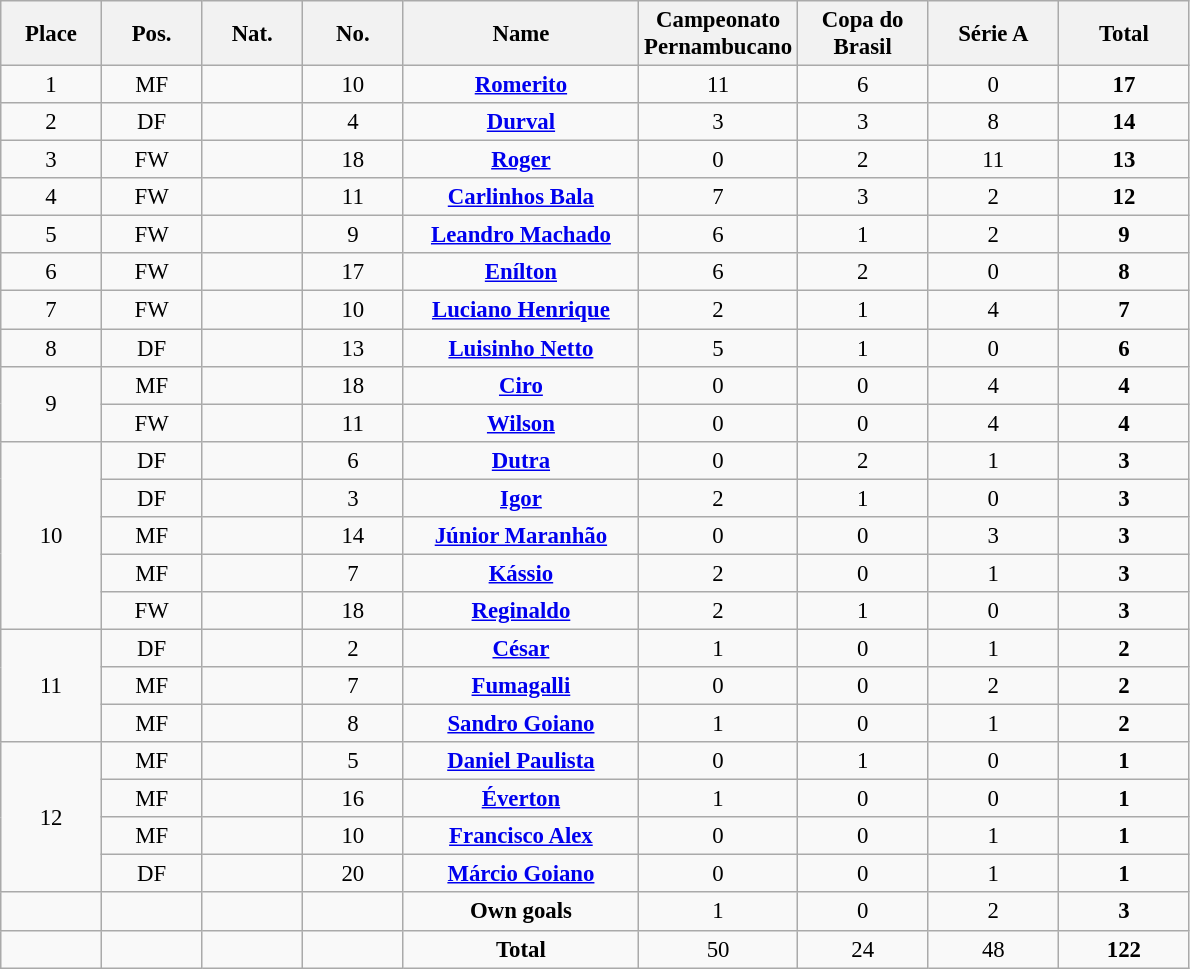<table class="wikitable" style="font-size: 95%; text-align: center;">
<tr>
<th width=60>Place</th>
<th width=60>Pos.</th>
<th width=60>Nat.</th>
<th width=60>No.</th>
<th width=150>Name</th>
<th width=80>Campeonato Pernambucano</th>
<th width=80>Copa do Brasil</th>
<th width=80>Série A</th>
<th width=80>Total</th>
</tr>
<tr>
<td>1</td>
<td>MF</td>
<td></td>
<td>10</td>
<td><strong><a href='#'>Romerito</a></strong></td>
<td>11</td>
<td>6</td>
<td>0</td>
<td><strong>17</strong></td>
</tr>
<tr>
<td>2</td>
<td>DF</td>
<td></td>
<td>4</td>
<td><strong><a href='#'>Durval</a></strong></td>
<td>3</td>
<td>3</td>
<td>8</td>
<td><strong>14</strong></td>
</tr>
<tr>
<td>3</td>
<td>FW</td>
<td></td>
<td>18</td>
<td><strong><a href='#'>Roger</a></strong></td>
<td>0</td>
<td>2</td>
<td>11</td>
<td><strong>13</strong></td>
</tr>
<tr>
<td>4</td>
<td>FW</td>
<td></td>
<td>11</td>
<td><strong><a href='#'>Carlinhos Bala</a></strong></td>
<td>7</td>
<td>3</td>
<td>2</td>
<td><strong>12</strong></td>
</tr>
<tr>
<td>5</td>
<td>FW</td>
<td></td>
<td>9</td>
<td><strong><a href='#'>Leandro Machado</a></strong></td>
<td>6</td>
<td>1</td>
<td>2</td>
<td><strong>9</strong></td>
</tr>
<tr>
<td>6</td>
<td>FW</td>
<td></td>
<td>17</td>
<td><strong><a href='#'>Enílton</a></strong></td>
<td>6</td>
<td>2</td>
<td>0</td>
<td><strong>8</strong></td>
</tr>
<tr>
<td>7</td>
<td>FW</td>
<td></td>
<td>10</td>
<td><strong><a href='#'>Luciano Henrique</a></strong></td>
<td>2</td>
<td>1</td>
<td>4</td>
<td><strong>7</strong></td>
</tr>
<tr>
<td>8</td>
<td>DF</td>
<td></td>
<td>13</td>
<td><strong><a href='#'>Luisinho Netto</a></strong></td>
<td>5</td>
<td>1</td>
<td>0</td>
<td><strong>6</strong></td>
</tr>
<tr>
<td rowspan="2">9</td>
<td>MF</td>
<td></td>
<td>18</td>
<td><strong><a href='#'>Ciro</a></strong></td>
<td>0</td>
<td>0</td>
<td>4</td>
<td><strong>4</strong></td>
</tr>
<tr>
<td>FW</td>
<td></td>
<td>11</td>
<td><strong><a href='#'>Wilson</a></strong></td>
<td>0</td>
<td>0</td>
<td>4</td>
<td><strong>4</strong></td>
</tr>
<tr>
<td rowspan="5">10</td>
<td>DF</td>
<td></td>
<td>6</td>
<td><strong><a href='#'>Dutra</a></strong></td>
<td>0</td>
<td>2</td>
<td>1</td>
<td><strong>3</strong></td>
</tr>
<tr>
<td>DF</td>
<td></td>
<td>3</td>
<td><strong><a href='#'>Igor</a></strong></td>
<td>2</td>
<td>1</td>
<td>0</td>
<td><strong>3</strong></td>
</tr>
<tr>
<td>MF</td>
<td></td>
<td>14</td>
<td><strong><a href='#'>Júnior Maranhão</a></strong></td>
<td>0</td>
<td>0</td>
<td>3</td>
<td><strong>3</strong></td>
</tr>
<tr>
<td>MF</td>
<td></td>
<td>7</td>
<td><strong><a href='#'>Kássio</a></strong></td>
<td>2</td>
<td>0</td>
<td>1</td>
<td><strong>3</strong></td>
</tr>
<tr>
<td>FW</td>
<td></td>
<td>18</td>
<td><strong><a href='#'>Reginaldo</a></strong></td>
<td>2</td>
<td>1</td>
<td>0</td>
<td><strong>3</strong></td>
</tr>
<tr>
<td rowspan="3">11</td>
<td>DF</td>
<td></td>
<td>2</td>
<td><strong><a href='#'>César</a></strong></td>
<td>1</td>
<td>0</td>
<td>1</td>
<td><strong>2</strong></td>
</tr>
<tr>
<td>MF</td>
<td></td>
<td>7</td>
<td><strong><a href='#'>Fumagalli</a></strong></td>
<td>0</td>
<td>0</td>
<td>2</td>
<td><strong>2</strong></td>
</tr>
<tr>
<td>MF</td>
<td></td>
<td>8</td>
<td><strong><a href='#'>Sandro Goiano</a></strong></td>
<td>1</td>
<td>0</td>
<td>1</td>
<td><strong>2</strong></td>
</tr>
<tr>
<td rowspan="4">12</td>
<td>MF</td>
<td></td>
<td>5</td>
<td><strong><a href='#'>Daniel Paulista</a></strong></td>
<td>0</td>
<td>1</td>
<td>0</td>
<td><strong>1</strong></td>
</tr>
<tr>
<td>MF</td>
<td></td>
<td>16</td>
<td><strong><a href='#'>Éverton</a></strong></td>
<td>1</td>
<td>0</td>
<td>0</td>
<td><strong>1</strong></td>
</tr>
<tr>
<td>MF</td>
<td></td>
<td>10</td>
<td><strong><a href='#'>Francisco Alex</a></strong></td>
<td>0</td>
<td>0</td>
<td>1</td>
<td><strong>1</strong></td>
</tr>
<tr>
<td>DF</td>
<td></td>
<td>20</td>
<td><strong><a href='#'>Márcio Goiano</a></strong></td>
<td>0</td>
<td>0</td>
<td>1</td>
<td><strong>1</strong></td>
</tr>
<tr>
<td></td>
<td></td>
<td></td>
<td></td>
<td><strong>Own goals</strong></td>
<td>1</td>
<td>0</td>
<td>2</td>
<td><strong>3</strong></td>
</tr>
<tr>
<td></td>
<td></td>
<td></td>
<td></td>
<td><strong>Total</strong></td>
<td>50</td>
<td>24</td>
<td>48</td>
<td><strong>122</strong></td>
</tr>
</table>
